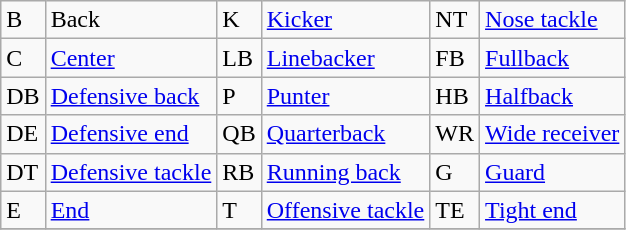<table class="wikitable">
<tr>
<td>B</td>
<td>Back</td>
<td>K</td>
<td><a href='#'>Kicker</a></td>
<td>NT</td>
<td><a href='#'>Nose tackle</a></td>
</tr>
<tr>
<td>C</td>
<td><a href='#'>Center</a></td>
<td>LB</td>
<td><a href='#'>Linebacker</a></td>
<td>FB</td>
<td><a href='#'>Fullback</a></td>
</tr>
<tr>
<td>DB</td>
<td><a href='#'>Defensive back</a></td>
<td>P</td>
<td><a href='#'>Punter</a></td>
<td>HB</td>
<td><a href='#'>Halfback</a></td>
</tr>
<tr>
<td>DE</td>
<td><a href='#'>Defensive end</a></td>
<td>QB</td>
<td><a href='#'>Quarterback</a></td>
<td>WR</td>
<td><a href='#'>Wide receiver</a></td>
</tr>
<tr>
<td>DT</td>
<td><a href='#'>Defensive tackle</a></td>
<td>RB</td>
<td><a href='#'>Running back</a></td>
<td>G</td>
<td><a href='#'>Guard</a></td>
</tr>
<tr>
<td>E</td>
<td><a href='#'>End</a></td>
<td>T</td>
<td><a href='#'>Offensive tackle</a></td>
<td>TE</td>
<td><a href='#'>Tight end</a></td>
</tr>
<tr>
</tr>
</table>
